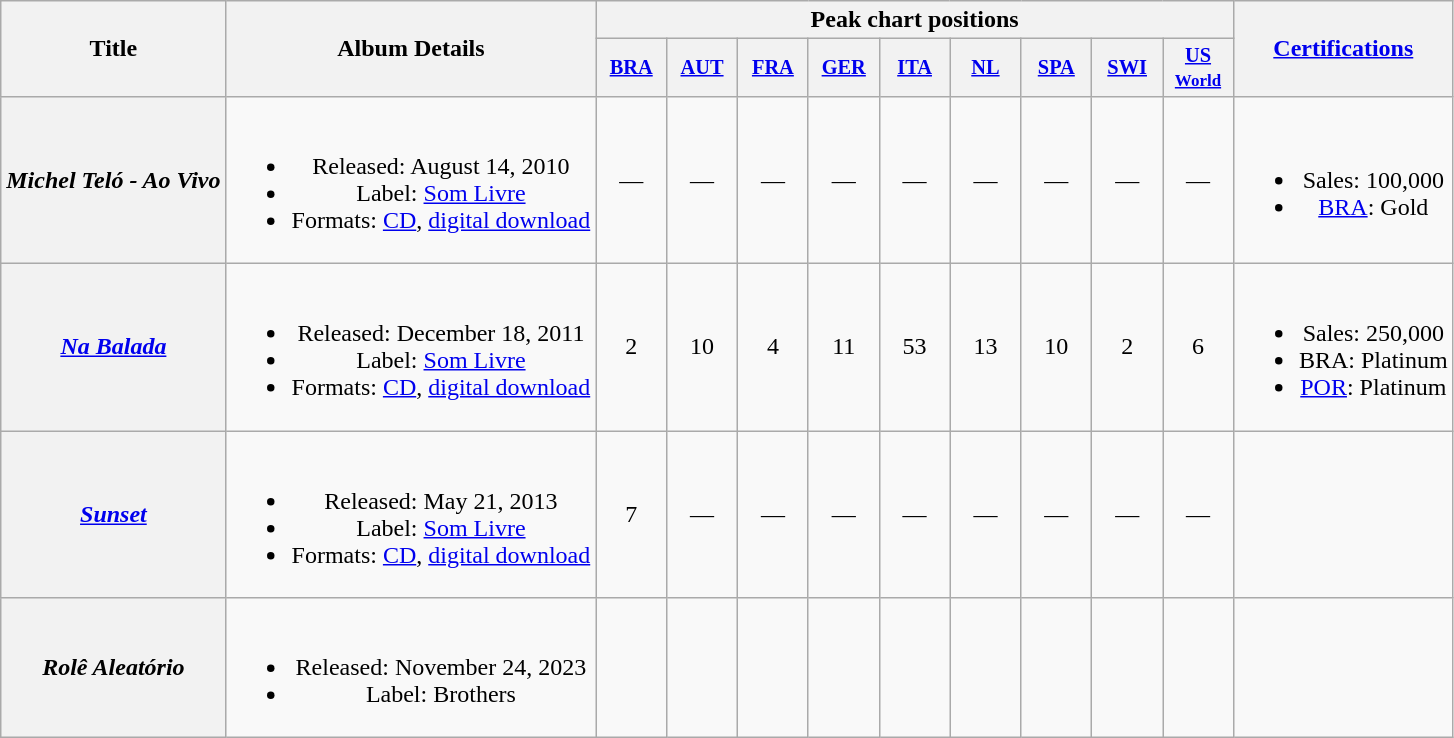<table class="wikitable plainrowheaders" style="text-align:center;">
<tr>
<th scope="col" rowspan="2">Title</th>
<th scope="col" rowspan="2">Album Details</th>
<th scope="col" colspan="9">Peak chart positions</th>
<th scope="col" rowspan="2"><a href='#'>Certifications</a></th>
</tr>
<tr>
<th scope="col" style="width:3em;font-size:85%;"><a href='#'>BRA</a><br></th>
<th scope="col" style="width:3em;font-size:85%;"><a href='#'>AUT</a><br></th>
<th scope="col" style="width:3em;font-size:85%;"><a href='#'>FRA</a><br></th>
<th scope="col" style="width:3em;font-size:85%;"><a href='#'>GER</a><br></th>
<th scope="col" style="width:3em;font-size:85%;"><a href='#'>ITA</a><br></th>
<th scope="col" style="width:3em;font-size:85%;"><a href='#'>NL</a><br></th>
<th scope="col" style="width:3em;font-size:85%;"><a href='#'>SPA</a><br></th>
<th scope="col" style="width:3em;font-size:85%;"><a href='#'>SWI</a><br></th>
<th scope="col" style="width:3em;font-size:85%;"><a href='#'>US<br><small>World</small></a><br></th>
</tr>
<tr>
<th scope="row"><em>Michel Teló - Ao Vivo</em></th>
<td><br><ul><li>Released: August 14, 2010</li><li>Label: <a href='#'>Som Livre</a></li><li>Formats: <a href='#'>CD</a>, <a href='#'>digital download</a></li></ul></td>
<td>—</td>
<td>—</td>
<td>—</td>
<td>—</td>
<td>—</td>
<td>—</td>
<td>—</td>
<td>—</td>
<td>—</td>
<td><br><ul><li>Sales: 100,000</li><li><a href='#'>BRA</a>: Gold</li></ul></td>
</tr>
<tr>
<th scope="row"><em><a href='#'>Na Balada</a></em></th>
<td><br><ul><li>Released: December 18, 2011</li><li>Label: <a href='#'>Som Livre</a></li><li>Formats: <a href='#'>CD</a>, <a href='#'>digital download</a></li></ul></td>
<td>2</td>
<td>10</td>
<td>4</td>
<td>11</td>
<td>53</td>
<td>13</td>
<td>10</td>
<td>2</td>
<td>6</td>
<td><br><ul><li>Sales: 250,000</li><li>BRA: Platinum</li><li><a href='#'>POR</a>: Platinum</li></ul></td>
</tr>
<tr>
<th scope="row"><em><a href='#'>Sunset</a></em></th>
<td><br><ul><li>Released: May 21, 2013</li><li>Label: <a href='#'>Som Livre</a></li><li>Formats: <a href='#'>CD</a>, <a href='#'>digital download</a></li></ul></td>
<td>7</td>
<td>—</td>
<td>—</td>
<td>—</td>
<td>—</td>
<td>—</td>
<td>—</td>
<td>—</td>
<td>—</td>
<td></td>
</tr>
<tr>
<th scope="row"><em>Rolê Aleatório</em></th>
<td><br><ul><li>Released: November 24, 2023</li><li>Label: Brothers</li></ul></td>
<td></td>
<td></td>
<td></td>
<td></td>
<td></td>
<td></td>
<td></td>
<td></td>
<td></td>
<td></td>
</tr>
</table>
